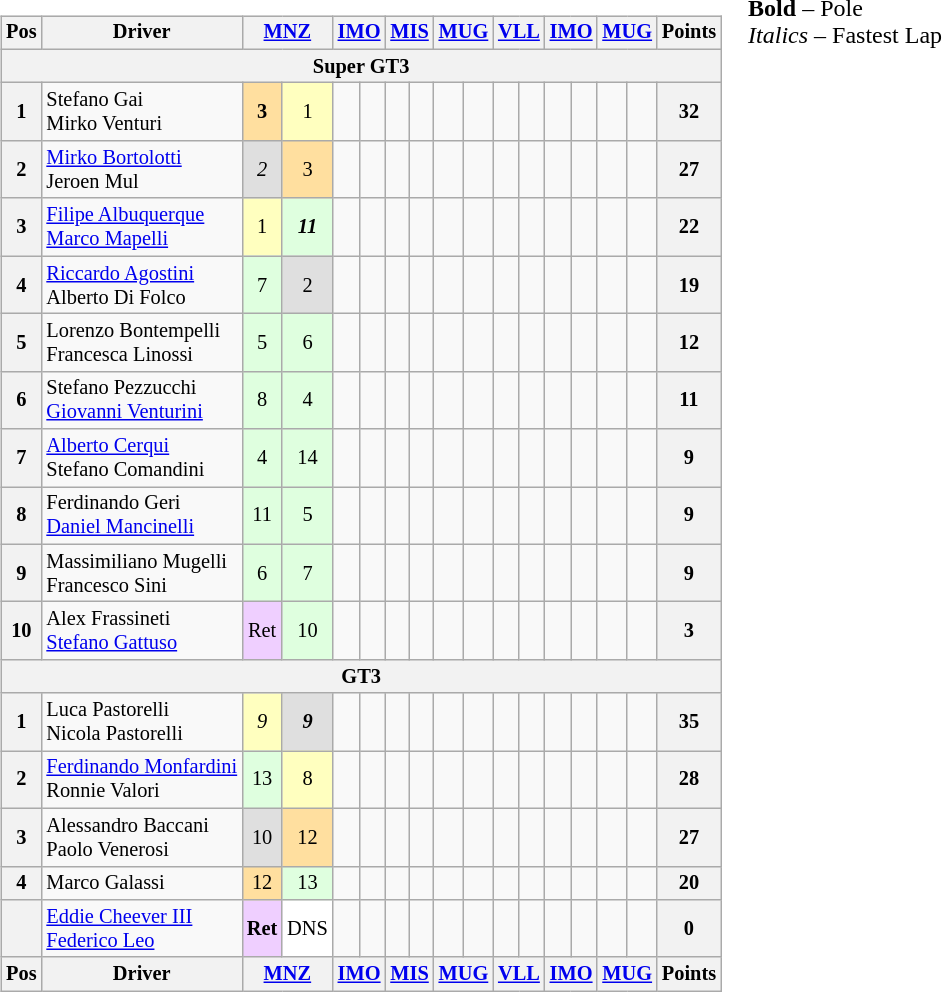<table>
<tr>
<td><br><table class="wikitable" style="font-size:85%; text-align:center">
<tr style="background:#f9f9f9" valign="top">
<th valign="middle">Pos</th>
<th valign="middle">Driver</th>
<th colspan=2><a href='#'>MNZ</a><br></th>
<th colspan=2><a href='#'>IMO</a><br></th>
<th colspan=2><a href='#'>MIS</a><br></th>
<th colspan=2><a href='#'>MUG</a><br></th>
<th colspan=2><a href='#'>VLL</a><br></th>
<th colspan=2><a href='#'>IMO</a><br></th>
<th colspan=2><a href='#'>MUG</a><br></th>
<th valign="middle">Points</th>
</tr>
<tr>
<th colspan=17>Super GT3</th>
</tr>
<tr>
<th>1</th>
<td align=left> Stefano Gai<br> Mirko Venturi</td>
<td style="background:#FFDF9F;"><strong>3</strong></td>
<td style="background:#FFFFBF;">1</td>
<td></td>
<td></td>
<td></td>
<td></td>
<td></td>
<td></td>
<td></td>
<td></td>
<td></td>
<td></td>
<td></td>
<td></td>
<th>32</th>
</tr>
<tr>
<th>2</th>
<td align=left> <a href='#'>Mirko Bortolotti</a><br> Jeroen Mul</td>
<td style="background:#DFDFDF;"><em>2</em></td>
<td style="background:#FFDF9F;">3</td>
<td></td>
<td></td>
<td></td>
<td></td>
<td></td>
<td></td>
<td></td>
<td></td>
<td></td>
<td></td>
<td></td>
<td></td>
<th>27</th>
</tr>
<tr>
<th>3</th>
<td align=left> <a href='#'>Filipe Albuquerque</a><br> <a href='#'>Marco Mapelli</a></td>
<td style="background:#FFFFBF;">1</td>
<td style="background:#DFFFDF;"><strong><em>11</em></strong></td>
<td></td>
<td></td>
<td></td>
<td></td>
<td></td>
<td></td>
<td></td>
<td></td>
<td></td>
<td></td>
<td></td>
<td></td>
<th>22</th>
</tr>
<tr>
<th>4</th>
<td align=left> <a href='#'>Riccardo Agostini</a><br> Alberto Di Folco</td>
<td style="background:#DFFFDF;">7</td>
<td style="background:#DFDFDF;">2</td>
<td></td>
<td></td>
<td></td>
<td></td>
<td></td>
<td></td>
<td></td>
<td></td>
<td></td>
<td></td>
<td></td>
<td></td>
<th>19</th>
</tr>
<tr>
<th>5</th>
<td align=left> Lorenzo Bontempelli<br> Francesca Linossi</td>
<td style="background:#DFFFDF;">5</td>
<td style="background:#DFFFDF;">6</td>
<td></td>
<td></td>
<td></td>
<td></td>
<td></td>
<td></td>
<td></td>
<td></td>
<td></td>
<td></td>
<td></td>
<td></td>
<th>12</th>
</tr>
<tr>
<th>6</th>
<td align=left> Stefano Pezzucchi<br> <a href='#'>Giovanni Venturini</a></td>
<td style="background:#DFFFDF;">8</td>
<td style="background:#DFFFDF;">4</td>
<td></td>
<td></td>
<td></td>
<td></td>
<td></td>
<td></td>
<td></td>
<td></td>
<td></td>
<td></td>
<td></td>
<td></td>
<th>11</th>
</tr>
<tr>
<th>7</th>
<td align=left> <a href='#'>Alberto Cerqui</a><br> Stefano Comandini</td>
<td style="background:#DFFFDF;">4</td>
<td style="background:#DFFFDF;">14</td>
<td></td>
<td></td>
<td></td>
<td></td>
<td></td>
<td></td>
<td></td>
<td></td>
<td></td>
<td></td>
<td></td>
<td></td>
<th>9</th>
</tr>
<tr>
<th>8</th>
<td align=left> Ferdinando Geri<br> <a href='#'>Daniel Mancinelli</a></td>
<td style="background:#DFFFDF;">11</td>
<td style="background:#DFFFDF;">5</td>
<td></td>
<td></td>
<td></td>
<td></td>
<td></td>
<td></td>
<td></td>
<td></td>
<td></td>
<td></td>
<td></td>
<td></td>
<th>9</th>
</tr>
<tr>
<th>9</th>
<td align=left> Massimiliano Mugelli<br> Francesco Sini</td>
<td style="background:#DFFFDF;">6</td>
<td style="background:#DFFFDF;">7</td>
<td></td>
<td></td>
<td></td>
<td></td>
<td></td>
<td></td>
<td></td>
<td></td>
<td></td>
<td></td>
<td></td>
<td></td>
<th>9</th>
</tr>
<tr>
<th>10</th>
<td align=left> Alex Frassineti<br> <a href='#'>Stefano Gattuso</a></td>
<td style="background:#efcfff;">Ret</td>
<td style="background:#DFFFDF;">10</td>
<td></td>
<td></td>
<td></td>
<td></td>
<td></td>
<td></td>
<td></td>
<td></td>
<td></td>
<td></td>
<td></td>
<td></td>
<th>3</th>
</tr>
<tr>
<th colspan=17>GT3</th>
</tr>
<tr>
<th>1</th>
<td align=left> Luca Pastorelli<br> Nicola Pastorelli</td>
<td style="background:#FFFFBF;"><em>9</em></td>
<td style="background:#DFDFDF;"><strong><em>9</em></strong></td>
<td></td>
<td></td>
<td></td>
<td></td>
<td></td>
<td></td>
<td></td>
<td></td>
<td></td>
<td></td>
<td></td>
<td></td>
<th>35</th>
</tr>
<tr>
<th>2</th>
<td align=left> <a href='#'>Ferdinando Monfardini</a> <br> Ronnie Valori</td>
<td style="background:#DFFFDF;">13</td>
<td style="background:#FFFFBF;">8</td>
<td></td>
<td></td>
<td></td>
<td></td>
<td></td>
<td></td>
<td></td>
<td></td>
<td></td>
<td></td>
<td></td>
<td></td>
<th>28</th>
</tr>
<tr>
<th>3</th>
<td align=left> Alessandro Baccani<br> Paolo Venerosi</td>
<td style="background:#DFDFDF;">10</td>
<td style="background:#FFDF9F;">12</td>
<td></td>
<td></td>
<td></td>
<td></td>
<td></td>
<td></td>
<td></td>
<td></td>
<td></td>
<td></td>
<td></td>
<td></td>
<th>27</th>
</tr>
<tr>
<th>4</th>
<td align=left> Marco Galassi</td>
<td style="background:#FFDF9F;">12</td>
<td style="background:#DFFFDF;">13</td>
<td></td>
<td></td>
<td></td>
<td></td>
<td></td>
<td></td>
<td></td>
<td></td>
<td></td>
<td></td>
<td></td>
<td></td>
<th>20</th>
</tr>
<tr>
<th></th>
<td align=left> <a href='#'>Eddie Cheever III</a><br> <a href='#'>Federico Leo</a></td>
<td style="background:#efcfff;"><strong>Ret</strong></td>
<td style="background:#ffffff;">DNS</td>
<td></td>
<td></td>
<td></td>
<td></td>
<td></td>
<td></td>
<td></td>
<td></td>
<td></td>
<td></td>
<td></td>
<td></td>
<th>0</th>
</tr>
<tr style="background:#f9f9f9" valign="top">
<th valign="middle">Pos</th>
<th valign="middle">Driver</th>
<th colspan=2><a href='#'>MNZ</a><br></th>
<th colspan=2><a href='#'>IMO</a><br></th>
<th colspan=2><a href='#'>MIS</a><br></th>
<th colspan=2><a href='#'>MUG</a><br></th>
<th colspan=2><a href='#'>VLL</a><br></th>
<th colspan=2><a href='#'>IMO</a><br></th>
<th colspan=2><a href='#'>MUG</a><br></th>
<th valign="middle">Points</th>
</tr>
</table>
</td>
<td valign="top"><br>
<span><strong>Bold</strong> – Pole<br>
<em>Italics</em> – Fastest Lap</span></td>
</tr>
</table>
